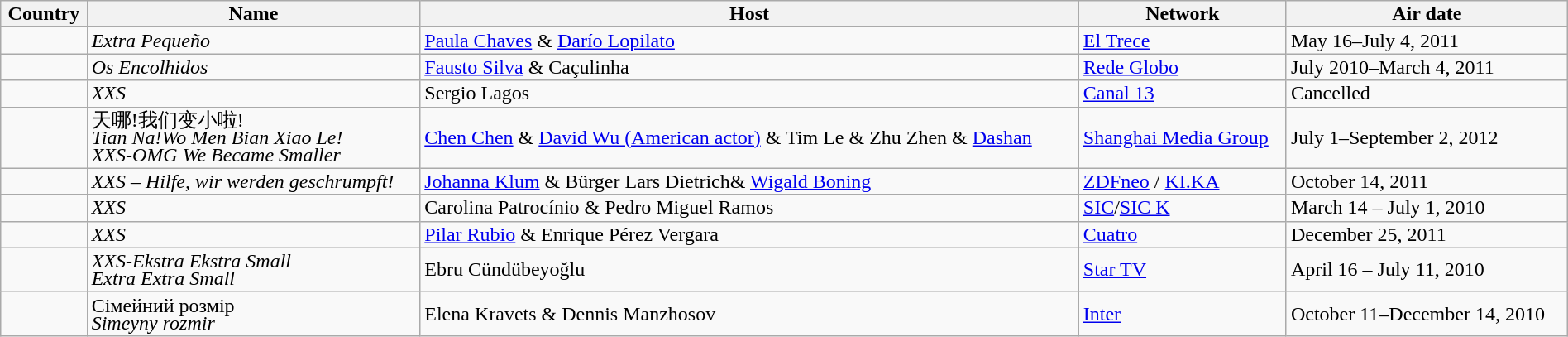<table class="wikitable"  style="text-align:left; line-height:14px; width:100%;">
<tr>
<th>Country</th>
<th>Name</th>
<th>Host</th>
<th>Network</th>
<th>Air date</th>
</tr>
<tr>
<td> </td>
<td><em>Extra Pequeño</em></td>
<td><a href='#'>Paula Chaves</a> & <a href='#'>Darío Lopilato</a></td>
<td><a href='#'>El Trece</a></td>
<td>May 16–July 4, 2011</td>
</tr>
<tr>
<td> </td>
<td><em>Os Encolhidos</em></td>
<td><a href='#'>Fausto Silva</a> & Caçulinha</td>
<td><a href='#'>Rede Globo</a></td>
<td>July 2010–March 4, 2011</td>
</tr>
<tr>
<td> </td>
<td><em>XXS</em></td>
<td>Sergio Lagos</td>
<td><a href='#'>Canal 13</a></td>
<td>Cancelled</td>
</tr>
<tr>
<td></td>
<td>天哪!我们变小啦!<br><em>Tian Na!Wo Men Bian Xiao Le!</em><br><em>XXS-OMG We Became Smaller</em></td>
<td><a href='#'>Chen Chen</a> & <a href='#'>David Wu (American actor)</a> & Tim Le & Zhu Zhen & <a href='#'>Dashan</a></td>
<td><a href='#'>Shanghai Media Group</a></td>
<td>July 1–September 2, 2012</td>
</tr>
<tr>
<td> </td>
<td><em>XXS – Hilfe, wir werden geschrumpft!</em></td>
<td><a href='#'>Johanna Klum</a> & Bürger Lars Dietrich& <a href='#'>Wigald Boning</a></td>
<td><a href='#'>ZDFneo</a> / <a href='#'>KI.KA</a></td>
<td>October 14, 2011</td>
</tr>
<tr>
<td></td>
<td><em>XXS</em></td>
<td>Carolina Patrocínio & Pedro Miguel Ramos</td>
<td><a href='#'>SIC</a>/<a href='#'>SIC K</a></td>
<td>March 14 – July 1, 2010</td>
</tr>
<tr>
<td> </td>
<td><em>XXS</em></td>
<td><a href='#'>Pilar Rubio</a> & Enrique Pérez Vergara</td>
<td><a href='#'>Cuatro</a></td>
<td>December 25, 2011</td>
</tr>
<tr>
<td> </td>
<td><em>XXS-Ekstra Ekstra Small</em><br><em>Extra Extra Small</em></td>
<td>Ebru Cündübeyoğlu</td>
<td><a href='#'>Star TV</a></td>
<td>April 16 – July 11, 2010</td>
</tr>
<tr>
<td> </td>
<td>Сімейний розмір<br><em>Simeyny rozmir</em></td>
<td>Elena Kravets & Dennis Manzhosov</td>
<td><a href='#'>Inter</a></td>
<td>October 11–December 14, 2010</td>
</tr>
</table>
